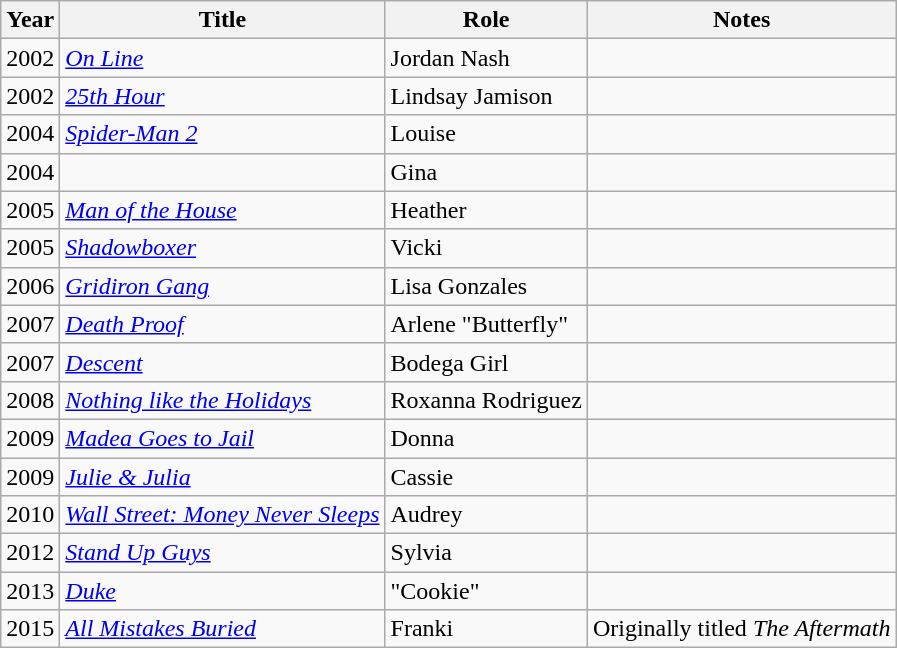<table class="wikitable sortable">
<tr>
<th>Year</th>
<th>Title</th>
<th>Role</th>
<th class="unsortable">Notes</th>
</tr>
<tr>
<td>2002</td>
<td><em><a href='#'>On Line</a></em></td>
<td>Jordan Nash</td>
<td></td>
</tr>
<tr>
<td>2002</td>
<td><em><a href='#'>25th Hour</a></em></td>
<td>Lindsay Jamison</td>
<td></td>
</tr>
<tr>
<td>2004</td>
<td><em><a href='#'>Spider-Man 2</a></em></td>
<td>Louise</td>
<td></td>
</tr>
<tr>
<td>2004</td>
<td><em></em></td>
<td>Gina</td>
<td></td>
</tr>
<tr>
<td>2005</td>
<td><em><a href='#'>Man of the House</a></em></td>
<td>Heather</td>
<td></td>
</tr>
<tr>
<td>2005</td>
<td><em><a href='#'>Shadowboxer</a></em></td>
<td>Vicki</td>
<td></td>
</tr>
<tr>
<td>2006</td>
<td><em><a href='#'>Gridiron Gang</a></em></td>
<td>Lisa Gonzales</td>
<td></td>
</tr>
<tr>
<td>2007</td>
<td><em><a href='#'>Death Proof</a></em></td>
<td>Arlene "Butterfly"</td>
<td></td>
</tr>
<tr>
<td>2007</td>
<td><em><a href='#'>Descent</a></em></td>
<td>Bodega Girl</td>
<td></td>
</tr>
<tr>
<td>2008</td>
<td><em><a href='#'>Nothing like the Holidays</a></em></td>
<td>Roxanna Rodriguez</td>
<td></td>
</tr>
<tr>
<td>2009</td>
<td><em><a href='#'>Madea Goes to Jail</a></em></td>
<td>Donna</td>
<td></td>
</tr>
<tr>
<td>2009</td>
<td><em><a href='#'>Julie & Julia</a></em></td>
<td>Cassie</td>
<td></td>
</tr>
<tr>
<td>2010</td>
<td><em><a href='#'>Wall Street: Money Never Sleeps</a></em></td>
<td>Audrey</td>
<td></td>
</tr>
<tr>
<td>2012</td>
<td><em><a href='#'>Stand Up Guys</a></em></td>
<td>Sylvia</td>
<td></td>
</tr>
<tr>
<td>2013</td>
<td><em><a href='#'>Duke</a></em></td>
<td>"Cookie"</td>
<td></td>
</tr>
<tr>
<td>2015</td>
<td><em><a href='#'>All Mistakes Buried</a></em></td>
<td>Franki</td>
<td>Originally titled <em>The Aftermath</em></td>
</tr>
</table>
